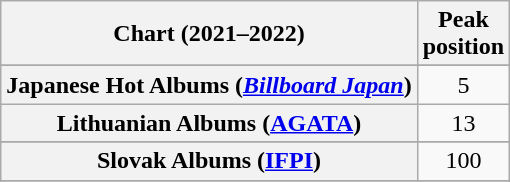<table class="wikitable sortable plainrowheaders" style="text-align:center">
<tr>
<th scope="col">Chart (2021–2022)</th>
<th scope="col">Peak<br>position</th>
</tr>
<tr>
</tr>
<tr>
</tr>
<tr>
</tr>
<tr>
</tr>
<tr>
</tr>
<tr>
</tr>
<tr>
</tr>
<tr>
</tr>
<tr>
</tr>
<tr>
</tr>
<tr>
</tr>
<tr>
</tr>
<tr>
</tr>
<tr>
</tr>
<tr>
</tr>
<tr>
<th scope="row">Japanese Hot Albums (<em><a href='#'>Billboard Japan</a></em>)</th>
<td>5</td>
</tr>
<tr>
<th scope="row">Lithuanian Albums (<a href='#'>AGATA</a>)</th>
<td>13</td>
</tr>
<tr>
</tr>
<tr>
</tr>
<tr>
</tr>
<tr>
</tr>
<tr>
</tr>
<tr>
<th scope="row">Slovak Albums (<a href='#'>IFPI</a>)</th>
<td>100</td>
</tr>
<tr>
</tr>
<tr>
</tr>
<tr>
</tr>
<tr>
</tr>
<tr>
</tr>
<tr>
</tr>
<tr>
</tr>
</table>
